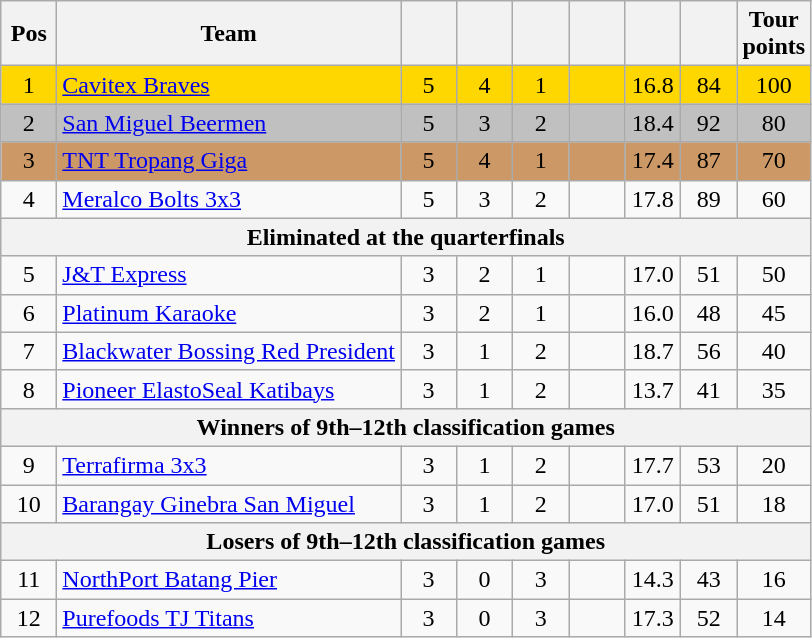<table class="wikitable" style="text-align:center">
<tr>
<th width=30>Pos</th>
<th width=180>Team</th>
<th width=30></th>
<th width=30></th>
<th width=30></th>
<th width=30></th>
<th width=30></th>
<th width=30></th>
<th width=30>Tour points</th>
</tr>
<tr bgcolor=gold>
<td>1</td>
<td align=left><a href='#'>Cavitex Braves</a></td>
<td>5</td>
<td>4</td>
<td>1</td>
<td></td>
<td>16.8</td>
<td>84</td>
<td>100</td>
</tr>
<tr bgcolor=silver>
<td>2</td>
<td align=left><a href='#'>San Miguel Beermen</a></td>
<td>5</td>
<td>3</td>
<td>2</td>
<td></td>
<td>18.4</td>
<td>92</td>
<td>80</td>
</tr>
<tr bgcolor=cc9966>
<td>3</td>
<td align=left><a href='#'>TNT Tropang Giga</a></td>
<td>5</td>
<td>4</td>
<td>1</td>
<td></td>
<td>17.4</td>
<td>87</td>
<td>70</td>
</tr>
<tr>
<td>4</td>
<td align=left><a href='#'>Meralco Bolts 3x3</a></td>
<td>5</td>
<td>3</td>
<td>2</td>
<td></td>
<td>17.8</td>
<td>89</td>
<td>60</td>
</tr>
<tr>
<th colspan=9>Eliminated at the quarterfinals</th>
</tr>
<tr>
<td>5</td>
<td align=left><a href='#'>J&T Express</a></td>
<td>3</td>
<td>2</td>
<td>1</td>
<td></td>
<td>17.0</td>
<td>51</td>
<td>50</td>
</tr>
<tr>
<td>6</td>
<td align=left><a href='#'>Platinum Karaoke</a></td>
<td>3</td>
<td>2</td>
<td>1</td>
<td></td>
<td>16.0</td>
<td>48</td>
<td>45</td>
</tr>
<tr>
<td>7</td>
<td align=left nowrap><a href='#'>Blackwater Bossing Red President</a></td>
<td>3</td>
<td>1</td>
<td>2</td>
<td></td>
<td>18.7</td>
<td>56</td>
<td>40</td>
</tr>
<tr>
<td>8</td>
<td align=left><a href='#'>Pioneer ElastoSeal Katibays</a></td>
<td>3</td>
<td>1</td>
<td>2</td>
<td></td>
<td>13.7</td>
<td>41</td>
<td>35</td>
</tr>
<tr>
<th colspan=9>Winners of 9th–12th classification games</th>
</tr>
<tr>
<td>9</td>
<td align=left><a href='#'>Terrafirma 3x3</a></td>
<td>3</td>
<td>1</td>
<td>2</td>
<td></td>
<td>17.7</td>
<td>53</td>
<td>20</td>
</tr>
<tr>
<td>10</td>
<td align=left><a href='#'>Barangay Ginebra San Miguel</a></td>
<td>3</td>
<td>1</td>
<td>2</td>
<td></td>
<td>17.0</td>
<td>51</td>
<td>18</td>
</tr>
<tr>
<th colspan=9>Losers of 9th–12th classification games</th>
</tr>
<tr>
<td>11</td>
<td align=left><a href='#'>NorthPort Batang Pier</a></td>
<td>3</td>
<td>0</td>
<td>3</td>
<td></td>
<td>14.3</td>
<td>43</td>
<td>16</td>
</tr>
<tr>
<td>12</td>
<td align=left><a href='#'>Purefoods TJ Titans</a></td>
<td>3</td>
<td>0</td>
<td>3</td>
<td></td>
<td>17.3</td>
<td>52</td>
<td>14</td>
</tr>
</table>
